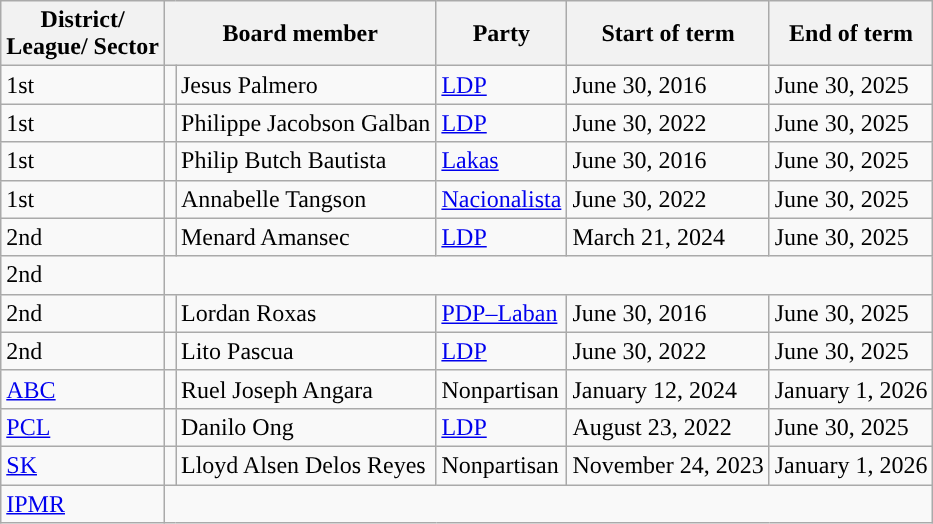<table class="wikitable">
<tr>
<th>District/<br>League/
Sector</th>
<th colspan="2">Board member</th>
<th>Party</th>
<th>Start of term</th>
<th>End of term</th>
</tr>
<tr>
<td>1st</td>
<td></td>
<td>Jesus Palmero</td>
<td><a href='#'>LDP</a></td>
<td>June 30, 2016</td>
<td>June 30, 2025</td>
</tr>
<tr>
<td>1st</td>
<td></td>
<td>Philippe Jacobson Galban</td>
<td><a href='#'>LDP</a></td>
<td>June 30, 2022</td>
<td>June 30, 2025</td>
</tr>
<tr>
<td>1st</td>
<td></td>
<td>Philip Butch Bautista</td>
<td><a href='#'>Lakas</a></td>
<td>June 30, 2016</td>
<td>June 30, 2025</td>
</tr>
<tr>
<td>1st</td>
<td></td>
<td>Annabelle Tangson</td>
<td><a href='#'>Nacionalista</a></td>
<td>June 30, 2022</td>
<td>June 30, 2025</td>
</tr>
<tr>
<td>2nd</td>
<td></td>
<td>Menard Amansec</td>
<td><a href='#'>LDP</a></td>
<td>March 21, 2024</td>
<td>June 30, 2025</td>
</tr>
<tr>
<td>2nd</td>
<td colspan=5></td>
</tr>
<tr>
<td>2nd</td>
<td></td>
<td>Lordan Roxas</td>
<td><a href='#'>PDP–Laban</a></td>
<td>June 30, 2016</td>
<td>June 30, 2025</td>
</tr>
<tr>
<td>2nd</td>
<td></td>
<td>Lito Pascua</td>
<td><a href='#'>LDP</a></td>
<td>June 30, 2022</td>
<td>June 30, 2025</td>
</tr>
<tr>
<td><a href='#'>ABC</a></td>
<td></td>
<td>Ruel Joseph Angara</td>
<td>Nonpartisan</td>
<td>January 12, 2024</td>
<td>January 1, 2026</td>
</tr>
<tr>
<td><a href='#'>PCL</a></td>
<td></td>
<td>Danilo Ong</td>
<td><a href='#'>LDP</a></td>
<td>August 23, 2022</td>
<td>June 30, 2025</td>
</tr>
<tr>
<td><a href='#'>SK</a></td>
<td></td>
<td>Lloyd Alsen Delos Reyes</td>
<td>Nonpartisan</td>
<td>November 24, 2023</td>
<td>January 1, 2026</td>
</tr>
<tr>
<td><a href='#'>IPMR</a></td>
<td colspan="5"></td>
</tr>
</table>
